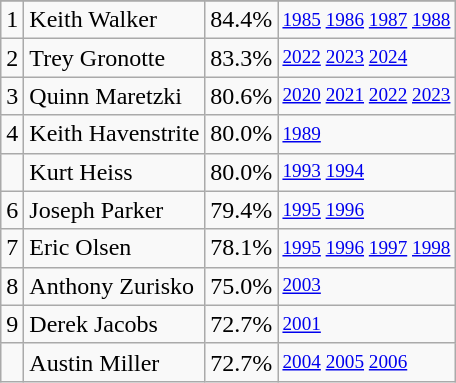<table class="wikitable">
<tr>
</tr>
<tr>
<td>1</td>
<td>Keith Walker</td>
<td><abbr>84.4%</abbr></td>
<td style="font-size:80%;"><a href='#'>1985</a> <a href='#'>1986</a> <a href='#'>1987</a> <a href='#'>1988</a></td>
</tr>
<tr>
<td>2</td>
<td>Trey Gronotte</td>
<td><abbr>83.3%</abbr></td>
<td style="font-size:80%;"><a href='#'>2022</a> <a href='#'>2023</a> <a href='#'>2024</a></td>
</tr>
<tr>
<td>3</td>
<td>Quinn Maretzki</td>
<td><abbr>80.6%</abbr></td>
<td style="font-size:80%;"><a href='#'>2020</a> <a href='#'>2021</a> <a href='#'>2022</a> <a href='#'>2023</a></td>
</tr>
<tr>
<td>4</td>
<td>Keith Havenstrite</td>
<td><abbr>80.0%</abbr></td>
<td style="font-size:80%;"><a href='#'>1989</a></td>
</tr>
<tr>
<td></td>
<td>Kurt Heiss</td>
<td><abbr>80.0%</abbr></td>
<td style="font-size:80%;"><a href='#'>1993</a> <a href='#'>1994</a></td>
</tr>
<tr>
<td>6</td>
<td>Joseph Parker</td>
<td><abbr>79.4%</abbr></td>
<td style="font-size:80%;"><a href='#'>1995</a> <a href='#'>1996</a></td>
</tr>
<tr>
<td>7</td>
<td>Eric Olsen</td>
<td><abbr>78.1%</abbr></td>
<td style="font-size:80%;"><a href='#'>1995</a> <a href='#'>1996</a> <a href='#'>1997</a> <a href='#'>1998</a></td>
</tr>
<tr>
<td>8</td>
<td>Anthony Zurisko</td>
<td><abbr>75.0%</abbr></td>
<td style="font-size:80%;"><a href='#'>2003</a></td>
</tr>
<tr>
<td>9</td>
<td>Derek Jacobs</td>
<td><abbr>72.7%</abbr></td>
<td style="font-size:80%;"><a href='#'>2001</a></td>
</tr>
<tr>
<td></td>
<td>Austin Miller</td>
<td><abbr>72.7%</abbr></td>
<td style="font-size:80%;"><a href='#'>2004</a> <a href='#'>2005</a> <a href='#'>2006</a></td>
</tr>
</table>
